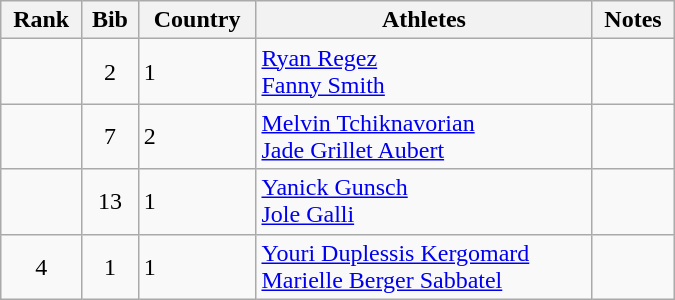<table class="wikitable" style="text-align:center; width:450px">
<tr>
<th>Rank</th>
<th>Bib</th>
<th>Country</th>
<th>Athletes</th>
<th>Notes</th>
</tr>
<tr>
<td></td>
<td>2</td>
<td align=left> 1</td>
<td align=left><a href='#'>Ryan Regez</a><br><a href='#'>Fanny Smith</a></td>
<td></td>
</tr>
<tr>
<td></td>
<td>7</td>
<td align=left> 2</td>
<td align=left><a href='#'>Melvin Tchiknavorian</a><br><a href='#'>Jade Grillet Aubert</a></td>
<td></td>
</tr>
<tr>
<td></td>
<td>13</td>
<td align=left> 1</td>
<td align=left><a href='#'>Yanick Gunsch</a><br><a href='#'>Jole Galli</a></td>
<td></td>
</tr>
<tr>
<td>4</td>
<td>1</td>
<td align=left> 1</td>
<td align=left><a href='#'>Youri Duplessis Kergomard</a><br><a href='#'>Marielle Berger Sabbatel</a></td>
<td></td>
</tr>
</table>
